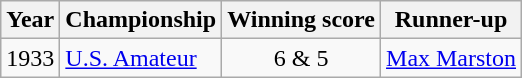<table class="wikitable">
<tr>
<th>Year</th>
<th>Championship</th>
<th>Winning score</th>
<th>Runner-up</th>
</tr>
<tr>
<td>1933</td>
<td><a href='#'>U.S. Amateur</a></td>
<td align=center>6 & 5</td>
<td> <a href='#'>Max Marston</a></td>
</tr>
</table>
